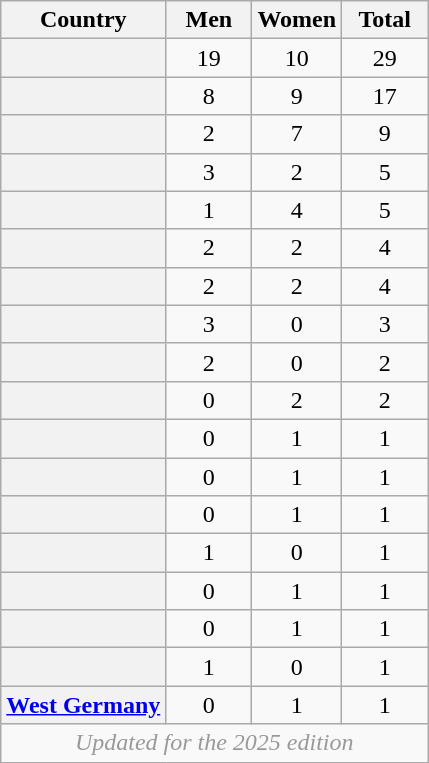<table class="wikitable sortable plainrowheaders" style="text-align:center;">
<tr>
<th scope="col">Country</th>
<th scope="col" style="width:50px;">Men</th>
<th scope="col" style="width:50px;">Women</th>
<th scope="col" style="width:50px;">Total</th>
</tr>
<tr>
<th scope="row"></th>
<td>19</td>
<td>10</td>
<td>29</td>
</tr>
<tr>
<th scope="row"></th>
<td>8</td>
<td>9</td>
<td>17</td>
</tr>
<tr>
<th scope="row"></th>
<td>2</td>
<td>7</td>
<td>9</td>
</tr>
<tr>
<th scope="row"></th>
<td>3</td>
<td>2</td>
<td>5</td>
</tr>
<tr>
<th scope="row"></th>
<td>1</td>
<td>4</td>
<td>5</td>
</tr>
<tr>
<th scope="row"></th>
<td>2</td>
<td>2</td>
<td>4</td>
</tr>
<tr>
<th scope="row"></th>
<td>2</td>
<td>2</td>
<td>4</td>
</tr>
<tr>
<th scope="row"></th>
<td>3</td>
<td>0</td>
<td>3</td>
</tr>
<tr>
<th scope="row"></th>
<td>2</td>
<td>0</td>
<td>2</td>
</tr>
<tr>
<th scope="row"></th>
<td>0</td>
<td>2</td>
<td>2</td>
</tr>
<tr>
<th scope="row"></th>
<td>0</td>
<td>1</td>
<td>1</td>
</tr>
<tr>
<th scope="row"></th>
<td>0</td>
<td>1</td>
<td>1</td>
</tr>
<tr>
<th scope="row"></th>
<td>0</td>
<td>1</td>
<td>1</td>
</tr>
<tr>
<th scope="row"></th>
<td>1</td>
<td>0</td>
<td>1</td>
</tr>
<tr>
<th scope="row"></th>
<td>0</td>
<td>1</td>
<td>1</td>
</tr>
<tr>
<th scope="row"></th>
<td>0</td>
<td>1</td>
<td>1</td>
</tr>
<tr>
<th scope="row"></th>
<td>1</td>
<td>0</td>
<td>1</td>
</tr>
<tr>
<th scope="row"> <a href='#'>West Germany</a></th>
<td>0</td>
<td>1</td>
<td>1</td>
</tr>
<tr class="sortbottom">
<td colspan="4" style="text-align:center;color:#999;"><em>Updated for the 2025 edition</em></td>
</tr>
</table>
